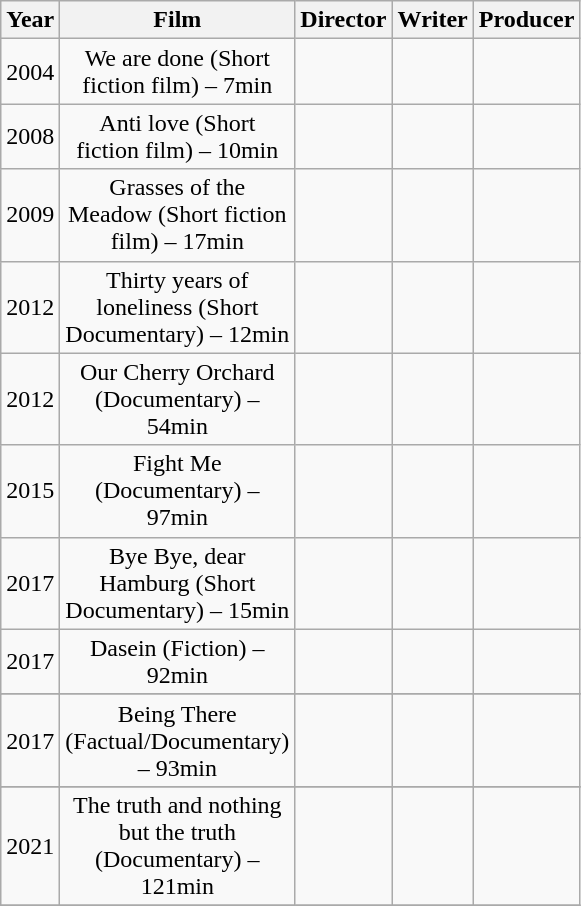<table class="wikitable sortable" style="text-align:center">
<tr>
<th ! width=15>Year</th>
<th width=130>Film</th>
<th width=40>Director</th>
<th width=40>Writer</th>
<th width=40>Producer</th>
</tr>
<tr>
<td>2004</td>
<td>We are done (Short fiction film) – 7min</td>
<td></td>
<td></td>
<td></td>
</tr>
<tr>
<td>2008</td>
<td>Anti love (Short fiction film) – 10min </td>
<td></td>
<td></td>
<td></td>
</tr>
<tr>
<td>2009</td>
<td>Grasses of the Meadow (Short fiction film) – 17min</td>
<td></td>
<td></td>
<td></td>
</tr>
<tr>
<td>2012</td>
<td>Thirty years of loneliness (Short Documentary) – 12min</td>
<td></td>
<td></td>
<td></td>
</tr>
<tr>
<td>2012</td>
<td>Our Cherry Orchard (Documentary) – 54min </td>
<td></td>
<td></td>
<td></td>
</tr>
<tr>
<td>2015</td>
<td>Fight Me (Documentary) – 97min </td>
<td></td>
<td></td>
<td></td>
</tr>
<tr>
<td>2017</td>
<td>Bye Bye, dear Hamburg (Short Documentary) – 15min </td>
<td></td>
<td></td>
</tr>
<tr>
<td>2017</td>
<td>Dasein (Fiction) – 92min </td>
<td></td>
<td></td>
<td></td>
</tr>
<tr>
</tr>
<tr>
<td>2017</td>
<td>Being There (Factual/Documentary) – 93min</td>
<td></td>
<td></td>
<td></td>
</tr>
<tr>
</tr>
<tr>
<td>2021</td>
<td>The truth and nothing but the truth (Documentary) – 121min </td>
<td></td>
<td></td>
<td></td>
</tr>
<tr>
</tr>
</table>
